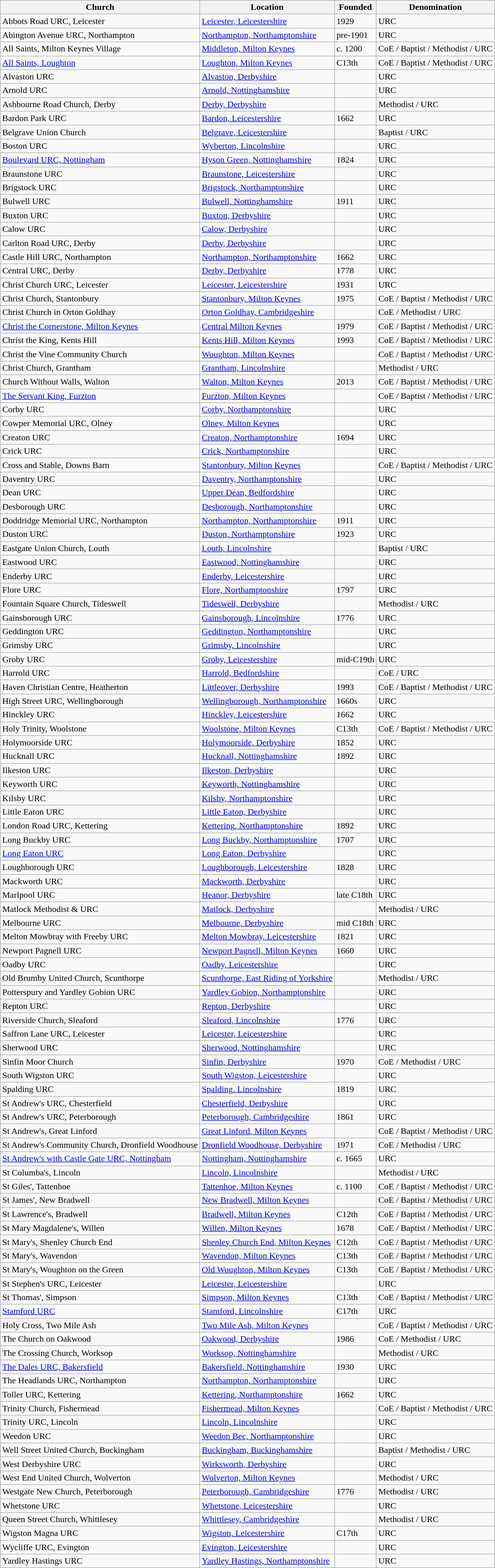<table class="wikitable sortable">
<tr>
<th>Church</th>
<th>Location</th>
<th>Founded</th>
<th>Denomination</th>
</tr>
<tr>
<td>Abbots Road URC, Leicester</td>
<td><a href='#'>Leicester, Leicestershire</a></td>
<td>1929</td>
<td>URC</td>
</tr>
<tr>
<td>Abington Avenue URC, Northampton</td>
<td><a href='#'>Northampton, Northamptonshire</a></td>
<td>pre-1901</td>
<td>URC</td>
</tr>
<tr>
<td>All Saints, Milton Keynes Village</td>
<td><a href='#'>Middleton, Milton Keynes</a></td>
<td>c. 1200</td>
<td>CoE / Baptist / Methodist / URC</td>
</tr>
<tr>
<td><a href='#'>All Saints, Loughton</a></td>
<td><a href='#'>Loughton, Milton Keynes</a></td>
<td>C13th</td>
<td>CoE / Baptist / Methodist / URC</td>
</tr>
<tr>
<td>Alvaston URC</td>
<td><a href='#'>Alvaston, Derbyshire</a></td>
<td></td>
<td>URC</td>
</tr>
<tr>
<td>Arnold URC</td>
<td><a href='#'>Arnold, Nottinghamshire</a></td>
<td></td>
<td>URC</td>
</tr>
<tr>
<td>Ashbourne Road Church, Derby</td>
<td><a href='#'>Derby, Derbyshire</a></td>
<td></td>
<td>Methodist / URC</td>
</tr>
<tr>
<td>Bardon Park URC</td>
<td><a href='#'>Bardon, Leicestershire</a></td>
<td>1662</td>
<td>URC</td>
</tr>
<tr>
<td>Belgrave Union Church</td>
<td><a href='#'>Belgrave, Leicestershire</a></td>
<td></td>
<td>Baptist / URC</td>
</tr>
<tr>
<td>Boston URC</td>
<td><a href='#'>Wyberton, Lincolnshire</a></td>
<td></td>
<td>URC</td>
</tr>
<tr>
<td><a href='#'>Boulevard URC, Nottingham</a></td>
<td><a href='#'>Hyson Green, Nottinghamshire</a></td>
<td>1824</td>
<td>URC</td>
</tr>
<tr>
<td>Braunstone URC</td>
<td><a href='#'>Braunstone, Leicestershire</a></td>
<td></td>
<td>URC</td>
</tr>
<tr>
<td>Brigstock URC</td>
<td><a href='#'>Brigstock, Northamptonshire</a></td>
<td></td>
<td>URC</td>
</tr>
<tr>
<td>Bulwell URC</td>
<td><a href='#'>Bulwell, Nottinghamshire</a></td>
<td>1911</td>
<td>URC</td>
</tr>
<tr>
<td>Buxton URC</td>
<td><a href='#'>Buxton, Derbyshire</a></td>
<td></td>
<td>URC</td>
</tr>
<tr>
<td>Calow URC</td>
<td><a href='#'>Calow, Derbyshire</a></td>
<td></td>
<td>URC</td>
</tr>
<tr>
<td>Carlton Road URC, Derby</td>
<td><a href='#'>Derby, Derbyshire</a></td>
<td></td>
<td>URC</td>
</tr>
<tr>
<td>Castle Hill URC, Northampton</td>
<td><a href='#'>Northampton, Northamptonshire</a></td>
<td>1662</td>
<td>URC</td>
</tr>
<tr>
<td>Central URC, Derby</td>
<td><a href='#'>Derby, Derbyshire</a></td>
<td>1778</td>
<td>URC</td>
</tr>
<tr>
<td>Christ Church URC, Leicester</td>
<td><a href='#'>Leicester, Leicestershire</a></td>
<td>1931</td>
<td>URC</td>
</tr>
<tr>
<td>Christ Church, Stantonbury</td>
<td><a href='#'>Stantonbury, Milton Keynes</a></td>
<td>1975</td>
<td>CoE / Baptist / Methodist / URC</td>
</tr>
<tr>
<td>Christ Church in Orton Goldhay</td>
<td><a href='#'>Orton Goldhay, Cambridgeshire</a></td>
<td></td>
<td>CoE / Methodist / URC</td>
</tr>
<tr>
<td><a href='#'>Christ the Cornerstone, Milton Keynes</a></td>
<td><a href='#'>Central Milton Keynes</a></td>
<td>1979</td>
<td>CoE / Baptist / Methodist / URC</td>
</tr>
<tr>
<td>Christ the King, Kents Hill</td>
<td><a href='#'>Kents Hill, Milton Keynes</a></td>
<td>1993</td>
<td>CoE / Baptist / Methodist / URC</td>
</tr>
<tr>
<td>Christ the Vine Community Church</td>
<td><a href='#'>Woughton, Milton Keynes</a></td>
<td></td>
<td>CoE / Baptist / Methodist / URC</td>
</tr>
<tr>
<td>Christ Church, Grantham</td>
<td><a href='#'>Grantham, Lincolnshire</a></td>
<td></td>
<td>Methodist / URC</td>
</tr>
<tr>
<td>Church Without Walls, Walton</td>
<td><a href='#'>Walton, Milton Keynes</a></td>
<td>2013</td>
<td>CoE / Baptist / Methodist / URC</td>
</tr>
<tr>
<td><a href='#'>The Servant King, Furzton</a></td>
<td><a href='#'>Furzton, Milton Keynes</a></td>
<td></td>
<td>CoE / Baptist / Methodist / URC</td>
</tr>
<tr>
<td>Corby URC</td>
<td><a href='#'>Corby, Northamptonshire</a></td>
<td></td>
<td>URC</td>
</tr>
<tr>
<td>Cowper Memorial URC, Olney</td>
<td><a href='#'>Olney, Milton Keynes</a></td>
<td></td>
<td>URC</td>
</tr>
<tr>
<td>Creaton URC</td>
<td><a href='#'>Creaton, Northamptonshire</a></td>
<td>1694</td>
<td>URC</td>
</tr>
<tr>
<td>Crick URC</td>
<td><a href='#'>Crick, Northamptonshire</a></td>
<td></td>
<td>URC</td>
</tr>
<tr>
<td>Cross and Stable, Downs Barn</td>
<td><a href='#'>Stantonbury, Milton Keynes</a></td>
<td></td>
<td>CoE / Baptist / Methodist / URC</td>
</tr>
<tr>
<td>Daventry URC</td>
<td><a href='#'>Daventry, Northamptonshire</a></td>
<td></td>
<td>URC</td>
</tr>
<tr>
<td>Dean URC</td>
<td><a href='#'>Upper Dean, Bedfordshire</a></td>
<td></td>
<td>URC</td>
</tr>
<tr>
<td>Desborough URC</td>
<td><a href='#'>Desborough, Northamptonshire</a></td>
<td></td>
<td>URC</td>
</tr>
<tr>
<td>Doddridge Memorial URC, Northampton</td>
<td><a href='#'>Northampton, Northamptonshire</a></td>
<td>1911</td>
<td>URC</td>
</tr>
<tr>
<td>Duston URC</td>
<td><a href='#'>Duston, Northamptonshire</a></td>
<td>1923</td>
<td>URC</td>
</tr>
<tr>
<td>Eastgate Union Church, Louth</td>
<td><a href='#'>Louth, Lincolnshire</a></td>
<td></td>
<td>Baptist / URC</td>
</tr>
<tr>
<td>Eastwood URC</td>
<td><a href='#'>Eastwood, Nottinghamshire</a></td>
<td></td>
<td>URC</td>
</tr>
<tr>
<td>Enderby URC</td>
<td><a href='#'>Enderby, Leicestershire</a></td>
<td></td>
<td>URC</td>
</tr>
<tr>
<td>Flore URC</td>
<td><a href='#'>Flore, Northamptonshire</a></td>
<td>1797</td>
<td>URC</td>
</tr>
<tr>
<td>Fountain Square Church, Tideswell</td>
<td><a href='#'>Tideswell, Derbyshire</a></td>
<td></td>
<td>Methodist / URC</td>
</tr>
<tr>
<td>Gainsborough URC</td>
<td><a href='#'>Gainsborough, Lincolnshire</a></td>
<td>1776</td>
<td>URC</td>
</tr>
<tr>
<td>Geddington URC</td>
<td><a href='#'>Geddington, Northamptonshire</a></td>
<td></td>
<td>URC</td>
</tr>
<tr>
<td>Grimsby URC</td>
<td><a href='#'>Grimsby, Lincolnshire</a></td>
<td></td>
<td>URC</td>
</tr>
<tr>
<td>Groby URC</td>
<td><a href='#'>Groby, Leicestershire</a></td>
<td>mid-C19th</td>
<td>URC</td>
</tr>
<tr>
<td>Harrold URC</td>
<td><a href='#'>Harrold, Bedfordshire</a></td>
<td></td>
<td>CoE / URC</td>
</tr>
<tr>
<td>Haven Christian Centre, Heatherton</td>
<td><a href='#'>Littleover, Derbyshire</a></td>
<td>1993</td>
<td>CoE / Baptist / Methodist / URC</td>
</tr>
<tr>
<td>High Street URC, Wellingborough</td>
<td><a href='#'>Wellingborough, Northamptonshire</a></td>
<td>1660s</td>
<td>URC</td>
</tr>
<tr>
<td>Hinckley URC</td>
<td><a href='#'>Hinckley, Leicestershire</a></td>
<td>1662</td>
<td>URC</td>
</tr>
<tr>
<td>Holy Trinity, Woolstone</td>
<td><a href='#'>Woolstone, Milton Keynes</a></td>
<td>C13th</td>
<td>CoE / Baptist / Methodist / URC</td>
</tr>
<tr>
<td>Holymoorside URC</td>
<td><a href='#'>Holymoorside, Derbyshire</a></td>
<td>1852</td>
<td>URC</td>
</tr>
<tr>
<td>Hucknall URC</td>
<td><a href='#'>Hucknall, Nottinghamshire</a></td>
<td>1892</td>
<td>URC</td>
</tr>
<tr>
<td>Ilkeston URC</td>
<td><a href='#'>Ilkeston, Derbyshire</a></td>
<td></td>
<td>URC</td>
</tr>
<tr>
<td>Keyworth URC</td>
<td><a href='#'>Keyworth, Nottinghamshire</a></td>
<td></td>
<td>URC</td>
</tr>
<tr>
<td>Kilsby URC</td>
<td><a href='#'>Kilsby, Northamptonshire</a></td>
<td></td>
<td>URC</td>
</tr>
<tr>
<td>Little Eaton URC</td>
<td><a href='#'>Little Eaton, Derbyshire</a></td>
<td></td>
<td>URC</td>
</tr>
<tr>
<td>London Road URC, Kettering</td>
<td><a href='#'>Kettering, Northamptonshire</a></td>
<td>1892</td>
<td>URC</td>
</tr>
<tr>
<td>Long Buckby URC</td>
<td><a href='#'>Long Buckby, Northamptonshire</a></td>
<td>1707</td>
<td>URC</td>
</tr>
<tr>
<td><a href='#'>Long Eaton URC</a></td>
<td><a href='#'>Long Eaton, Derbyshire</a></td>
<td></td>
<td>URC</td>
</tr>
<tr>
<td>Loughborough URC</td>
<td><a href='#'>Loughborough, Leicestershire</a></td>
<td>1828</td>
<td>URC</td>
</tr>
<tr>
<td>Mackworth URC</td>
<td><a href='#'>Mackworth, Derbyshire</a></td>
<td></td>
<td>URC</td>
</tr>
<tr>
<td>Marlpool URC</td>
<td><a href='#'>Heanor, Derbyshire</a></td>
<td>late C18th</td>
<td>URC</td>
</tr>
<tr>
<td>Matlock Methodist & URC</td>
<td><a href='#'>Matlock, Derbyshire</a></td>
<td></td>
<td>Methodist / URC</td>
</tr>
<tr>
<td>Melbourne URC</td>
<td><a href='#'>Melbourne, Derbyshire</a></td>
<td>mid C18th</td>
<td>URC</td>
</tr>
<tr>
<td>Melton Mowbray with Freeby URC</td>
<td><a href='#'>Melton Mowbray, Leicestershire</a></td>
<td>1821</td>
<td>URC</td>
</tr>
<tr>
<td>Newport Pagnell URC</td>
<td><a href='#'>Newport Pagnell, Milton Keynes</a></td>
<td>1660</td>
<td>URC</td>
</tr>
<tr>
<td>Oadby URC</td>
<td><a href='#'>Oadby, Leicestershire</a></td>
<td></td>
<td>URC</td>
</tr>
<tr>
<td>Old Brumby United Church, Scunthorpe</td>
<td><a href='#'>Scunthorpe, East Riding of Yorkshire</a></td>
<td></td>
<td>Methodist / URC</td>
</tr>
<tr>
<td>Potterspury and Yardley Gobion URC</td>
<td><a href='#'>Yardley Gobion, Northamptonshire</a></td>
<td></td>
<td>URC</td>
</tr>
<tr>
<td>Repton URC</td>
<td><a href='#'>Repton, Derbyshire</a></td>
<td></td>
<td>URC</td>
</tr>
<tr>
<td>Riverside Church, Sleaford</td>
<td><a href='#'>Sleaford, Lincolnshire</a></td>
<td>1776</td>
<td>URC</td>
</tr>
<tr>
<td>Saffron Lane URC, Leicester</td>
<td><a href='#'>Leicester, Leicestershire</a></td>
<td></td>
<td>URC</td>
</tr>
<tr>
<td>Sherwood URC</td>
<td><a href='#'>Sherwood, Nottinghamshire</a></td>
<td></td>
<td>URC</td>
</tr>
<tr>
<td>Sinfin Moor Church</td>
<td><a href='#'>Sinfin, Derbyshire</a></td>
<td>1970</td>
<td>CoE / Methodist / URC</td>
</tr>
<tr>
<td>South Wigston URC</td>
<td><a href='#'>South Wigston, Leicestershire</a></td>
<td></td>
<td>URC</td>
</tr>
<tr>
<td>Spalding URC</td>
<td><a href='#'>Spalding, Lincolnshire</a></td>
<td>1819</td>
<td>URC</td>
</tr>
<tr>
<td>St Andrew's URC, Chesterfield</td>
<td><a href='#'>Chesterfield, Derbyshire</a></td>
<td></td>
<td>URC</td>
</tr>
<tr>
<td>St Andrew's URC, Peterborough</td>
<td><a href='#'>Peterborough, Cambridgeshire</a></td>
<td>1861</td>
<td>URC</td>
</tr>
<tr>
<td>St Andrew's, Great Linford</td>
<td><a href='#'>Great Linford, Milton Keynes</a></td>
<td></td>
<td>CoE / Baptist / Methodist / URC</td>
</tr>
<tr>
<td>St Andrew's Community Church, Dronfield Woodhouse</td>
<td><a href='#'>Dronfield Woodhouse, Derbyshire</a></td>
<td>1971</td>
<td>CoE / Methodist / URC</td>
</tr>
<tr>
<td><a href='#'>St Andrew's with Castle Gate URC, Nottingham</a></td>
<td><a href='#'>Nottingham, Nottinghamshire</a></td>
<td>c. 1665</td>
<td>URC</td>
</tr>
<tr>
<td>St Columba's, Lincoln</td>
<td><a href='#'>Lincoln, Lincolnshire</a></td>
<td></td>
<td>Methodist / URC</td>
</tr>
<tr>
<td>St Giles', Tattenhoe</td>
<td><a href='#'>Tattenhoe, Milton Keynes</a></td>
<td>c. 1100</td>
<td>CoE / Baptist / Methodist / URC</td>
</tr>
<tr>
<td>St James', New Bradwell</td>
<td><a href='#'>New Bradwell, Milton Keynes</a></td>
<td></td>
<td>CoE / Baptist / Methodist / URC</td>
</tr>
<tr>
<td>St Lawrence's, Bradwell</td>
<td><a href='#'>Bradwell, Milton Keynes</a></td>
<td>C12th</td>
<td>CoE / Baptist / Methodist / URC</td>
</tr>
<tr>
<td>St Mary Magdalene's, Willen</td>
<td><a href='#'>Willen, Milton Keynes</a></td>
<td>1678</td>
<td>CoE / Baptist / Methodist / URC</td>
</tr>
<tr>
<td>St Mary's, Shenley Church End</td>
<td><a href='#'>Shenley Church End, Milton Keynes</a></td>
<td>C12th</td>
<td>CoE / Baptist / Methodist / URC</td>
</tr>
<tr>
<td>St Mary's, Wavendon</td>
<td><a href='#'>Wavendon, Milton Keynes</a></td>
<td>C13th</td>
<td>CoE / Baptist / Methodist / URC</td>
</tr>
<tr>
<td>St Mary's, Woughton on the Green</td>
<td><a href='#'>Old Woughton, Milton Keynes</a></td>
<td>C13th</td>
<td>CoE / Baptist / Methodist / URC</td>
</tr>
<tr>
<td>St Stephen's URC, Leicester</td>
<td><a href='#'>Leicester, Leicestershire</a></td>
<td></td>
<td>URC</td>
</tr>
<tr>
<td>St Thomas', Simpson</td>
<td><a href='#'>Simpson, Milton Keynes</a></td>
<td>C13th</td>
<td>CoE / Baptist / Methodist / URC</td>
</tr>
<tr>
<td><a href='#'>Stamford URC</a></td>
<td><a href='#'>Stamford, Lincolnshire</a></td>
<td>C17th</td>
<td>URC</td>
</tr>
<tr>
<td>Holy Cross, Two Mile Ash</td>
<td><a href='#'>Two Mile Ash, Milton Keynes</a></td>
<td></td>
<td>CoE / Baptist / Methodist / URC</td>
</tr>
<tr>
<td>The Church on Oakwood</td>
<td><a href='#'>Oakwood, Derbyshire</a></td>
<td>1986</td>
<td>CoE / Methodist / URC</td>
</tr>
<tr>
<td>The Crossing Church, Worksop</td>
<td><a href='#'>Worksop, Nottinghamshire</a></td>
<td></td>
<td>Methodist / URC</td>
</tr>
<tr>
<td><a href='#'>The Dales URC, Bakersfield</a></td>
<td><a href='#'>Bakersfield, Nottinghamshire</a></td>
<td>1930</td>
<td>URC</td>
</tr>
<tr>
<td>The Headlands URC, Northampton</td>
<td><a href='#'>Northampton, Northamptonshire</a></td>
<td></td>
<td>URC</td>
</tr>
<tr>
<td>Toller URC, Kettering</td>
<td><a href='#'>Kettering, Northamptonshire</a></td>
<td>1662</td>
<td>URC</td>
</tr>
<tr>
<td>Trinity Church, Fishermead</td>
<td><a href='#'>Fishermead, Milton Keynes</a></td>
<td></td>
<td>CoE / Baptist / Methodist / URC</td>
</tr>
<tr>
<td>Trinity URC, Lincoln</td>
<td><a href='#'>Lincoln, Lincolnshire</a></td>
<td></td>
<td>URC</td>
</tr>
<tr>
<td>Weedon URC</td>
<td><a href='#'>Weedon Bec, Northamptonshire</a></td>
<td></td>
<td>URC</td>
</tr>
<tr>
<td>Well Street United Church, Buckingham</td>
<td><a href='#'>Buckingham, Buckinghamshire</a></td>
<td></td>
<td>Baptist / Methodist / URC</td>
</tr>
<tr>
<td>West Derbyshire URC</td>
<td><a href='#'>Wirksworth, Derbyshire</a></td>
<td></td>
<td>URC</td>
</tr>
<tr>
<td>West End United Church, Wolverton</td>
<td><a href='#'>Wolverton, Milton Keynes</a></td>
<td></td>
<td>Methodist / URC</td>
</tr>
<tr>
<td>Westgate New Church, Peterborough</td>
<td><a href='#'>Peterborough, Cambridgeshire</a></td>
<td>1776</td>
<td>Methodist / URC</td>
</tr>
<tr>
<td>Whetstone URC</td>
<td><a href='#'>Whetstone, Leicestershire</a></td>
<td></td>
<td>URC</td>
</tr>
<tr>
<td>Queen Street Church, Whittlesey</td>
<td><a href='#'>Whittlesey, Cambridgeshire</a></td>
<td></td>
<td>Methodist / URC</td>
</tr>
<tr>
<td>Wigston Magna URC</td>
<td><a href='#'>Wigston, Leicestershire</a></td>
<td>C17th</td>
<td>URC</td>
</tr>
<tr>
<td>Wycliffe URC, Evington</td>
<td><a href='#'>Evington, Leicestershire</a></td>
<td></td>
<td>URC</td>
</tr>
<tr>
<td>Yardley Hastings URC</td>
<td><a href='#'>Yardley Hastings, Northamptonshire</a></td>
<td></td>
<td>URC</td>
</tr>
</table>
